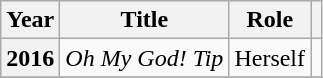<table class="wikitable plainrowheaders">
<tr>
<th scope="col">Year</th>
<th scope="col">Title</th>
<th scope="col">Role</th>
<th scope="col" class="unsortable"></th>
</tr>
<tr>
<th scope="row">2016</th>
<td><em>Oh My God! Tip</em></td>
<td>Herself</td>
<td style="text-align:center"></td>
</tr>
<tr>
</tr>
</table>
